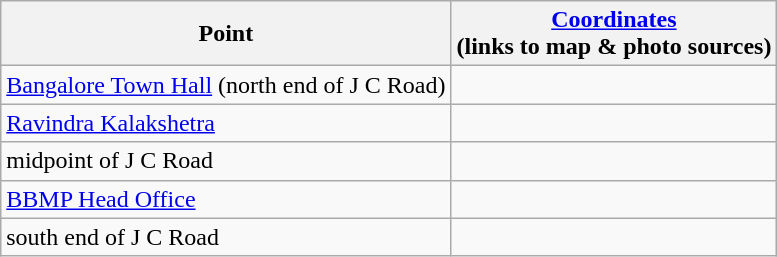<table class="wikitable">
<tr>
<th>Point</th>
<th><a href='#'>Coordinates</a><br>(links to map & photo sources)</th>
</tr>
<tr>
<td><a href='#'>Bangalore Town Hall</a> (north end of J C Road)</td>
<td> </td>
</tr>
<tr>
<td><a href='#'>Ravindra Kalakshetra</a></td>
<td> </td>
</tr>
<tr>
<td>midpoint of J C Road</td>
<td> </td>
</tr>
<tr>
<td><a href='#'>BBMP Head Office</a></td>
<td> </td>
</tr>
<tr>
<td>south end of J C Road</td>
<td> </td>
</tr>
</table>
